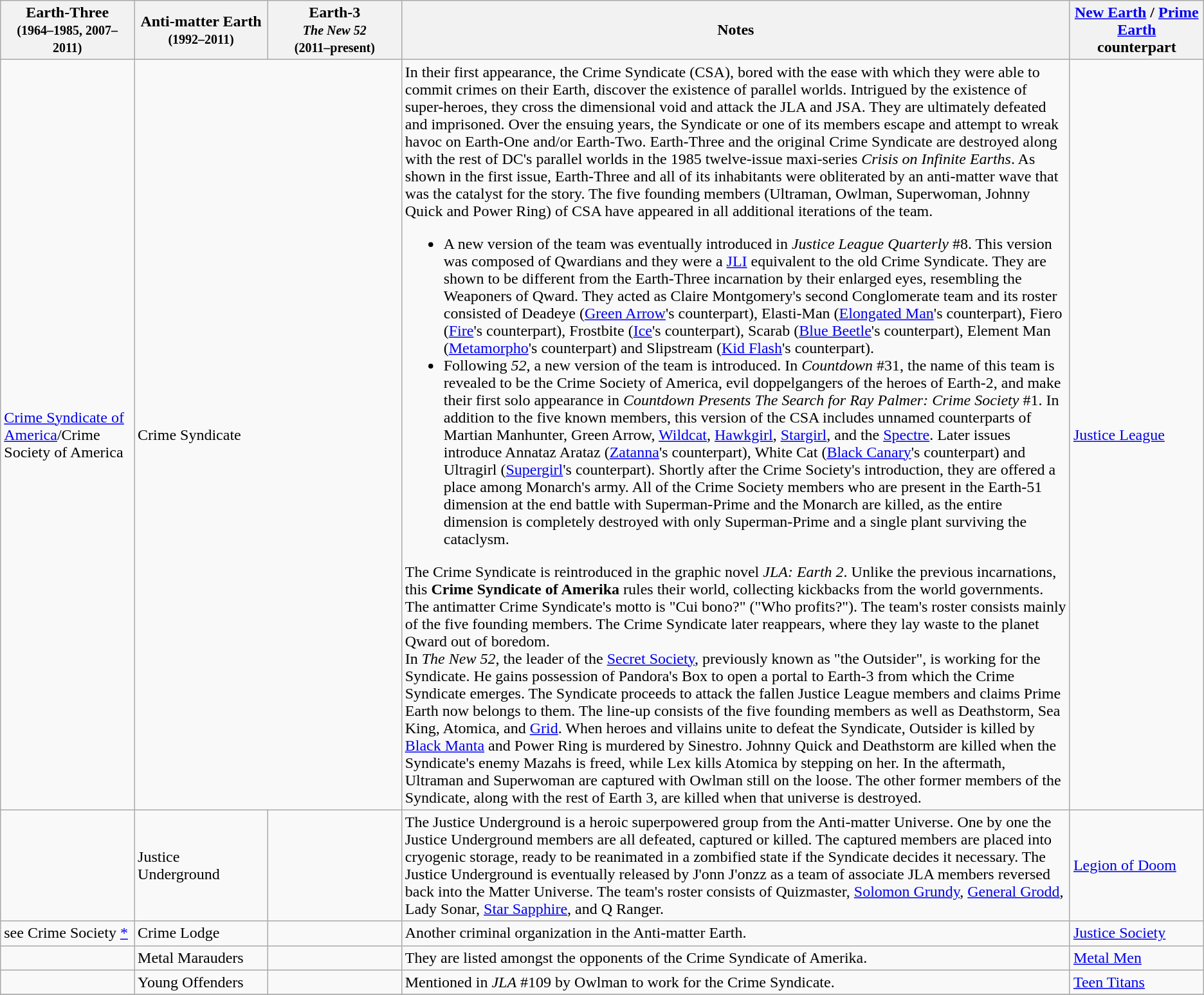<table class="wikitable">
<tr>
<th width=10%>Earth-Three<br><small>(1964–1985, 2007–2011)</small></th>
<th width=10%>Anti-matter Earth<br><small>(1992–2011)</small></th>
<th width=10%>Earth-3<br><small><em>The New 52</em><br>(2011–present)</small></th>
<th width=50%>Notes</th>
<th width=10%><a href='#'>New Earth</a> / <a href='#'>Prime Earth</a><br>counterpart</th>
</tr>
<tr>
<td><a href='#'>Crime Syndicate of America</a>/Crime Society of America</td>
<td colspan="2">Crime Syndicate</td>
<td>In their first appearance, the Crime Syndicate (CSA), bored with the ease with which they were able to commit crimes on their Earth, discover the existence of parallel worlds. Intrigued by the existence of super-heroes, they cross the dimensional void and attack the JLA and JSA. They are ultimately defeated and imprisoned. Over the ensuing years, the Syndicate or one of its members escape and attempt to wreak havoc on Earth-One and/or Earth-Two. Earth-Three and the original Crime Syndicate are destroyed along with the rest of DC's parallel worlds in the 1985 twelve-issue maxi-series <em>Crisis on Infinite Earths</em>. As shown in the first issue, Earth-Three and all of its inhabitants were obliterated by an anti-matter wave that was the catalyst for the story. The five founding members (Ultraman, Owlman, Superwoman, Johnny Quick and Power Ring) of CSA have appeared in all additional iterations of the team.<br><ul><li>A new version of the team was eventually introduced in <em>Justice League Quarterly</em> #8. This version was composed of Qwardians and they were a <a href='#'>JLI</a> equivalent to the old Crime Syndicate. They are shown to be different from the Earth-Three incarnation by their enlarged eyes, resembling the Weaponers of Qward. They acted as Claire Montgomery's second Conglomerate team and its roster consisted of Deadeye (<a href='#'>Green Arrow</a>'s counterpart), Elasti-Man (<a href='#'>Elongated Man</a>'s counterpart), Fiero (<a href='#'>Fire</a>'s counterpart), Frostbite (<a href='#'>Ice</a>'s counterpart), Scarab (<a href='#'>Blue Beetle</a>'s counterpart), Element Man (<a href='#'>Metamorpho</a>'s counterpart) and Slipstream (<a href='#'>Kid Flash</a>'s counterpart).</li><li><div></div>Following <em>52</em>, a new version of the team is introduced. In <em>Countdown</em> #31, the name of this team is revealed to be the Crime Society of America, evil doppelgangers of the heroes of Earth-2, and make their first solo appearance in <em>Countdown Presents The Search for Ray Palmer: Crime Society</em> #1. In addition to the five known members, this version of the CSA includes unnamed counterparts of Martian Manhunter, Green Arrow, <a href='#'>Wildcat</a>, <a href='#'>Hawkgirl</a>, <a href='#'>Stargirl</a>, and the <a href='#'>Spectre</a>. Later issues introduce Annataz Arataz (<a href='#'>Zatanna</a>'s counterpart), White Cat (<a href='#'>Black Canary</a>'s counterpart) and Ultragirl (<a href='#'>Supergirl</a>'s counterpart).  Shortly after the Crime Society's introduction, they are offered a place among Monarch's army. All of the Crime Society members who are present in the Earth-51 dimension at the end battle with Superman-Prime and the Monarch are killed, as the entire dimension is completely destroyed with only Superman-Prime and a single plant surviving the cataclysm.</li></ul>The Crime Syndicate is reintroduced in the graphic novel <em>JLA: Earth 2</em>. Unlike the previous incarnations, this <strong>Crime Syndicate of Amerika</strong> rules their world, collecting kickbacks from the world governments. The antimatter Crime Syndicate's motto is "Cui bono?" ("Who profits?"). The team's roster consists mainly of the five founding members. The Crime Syndicate later reappears, where they lay waste to the planet Qward out of boredom.<br>In <em>The New 52</em>, the leader of the <a href='#'>Secret Society</a>, previously known as "the Outsider", is working for the Syndicate. He gains possession of Pandora's Box to open a portal to Earth-3 from which the Crime Syndicate emerges. The Syndicate proceeds to attack the fallen Justice League members and claims Prime Earth now belongs to them. The line-up consists of the five founding members as well as Deathstorm, Sea King, Atomica, and <a href='#'>Grid</a>. When heroes and villains unite to defeat the Syndicate, Outsider is killed by <a href='#'>Black Manta</a> and Power Ring is murdered by Sinestro. Johnny Quick and Deathstorm  are killed when the Syndicate's enemy Mazahs is freed, while Lex kills Atomica by stepping on her. In the aftermath, Ultraman and Superwoman are captured with Owlman still on the loose. The other former members of the Syndicate, along with the rest of Earth 3, are killed when that universe is destroyed.</td>
<td><a href='#'>Justice League</a></td>
</tr>
<tr>
<td></td>
<td>Justice Underground</td>
<td></td>
<td>The Justice Underground is a heroic superpowered group from the Anti-matter Universe.  One by one the Justice Underground members are all defeated, captured or killed. The captured members are placed into cryogenic storage, ready to be reanimated in a zombified state if the Syndicate decides it necessary. The Justice Underground is eventually released by J'onn J'onzz as a team of associate JLA members reversed back into the Matter Universe. The team's roster consists of Quizmaster, <a href='#'>Solomon Grundy</a>, <a href='#'>General Grodd</a>, Lady Sonar, <a href='#'>Star Sapphire</a>, and Q Ranger.</td>
<td><a href='#'>Legion of Doom</a></td>
</tr>
<tr>
<td>see Crime Society <a href='#'>*</a></td>
<td>Crime Lodge</td>
<td></td>
<td>Another criminal organization in the Anti-matter Earth.</td>
<td><a href='#'>Justice Society</a></td>
</tr>
<tr>
<td></td>
<td>Metal Marauders</td>
<td></td>
<td>They are listed amongst the opponents of the Crime Syndicate of Amerika.</td>
<td><a href='#'>Metal Men</a></td>
</tr>
<tr>
<td></td>
<td>Young Offenders</td>
<td></td>
<td>Mentioned in <em>JLA</em> #109 by Owlman to work for the Crime Syndicate.</td>
<td><a href='#'>Teen Titans</a></td>
</tr>
<tr>
</tr>
</table>
